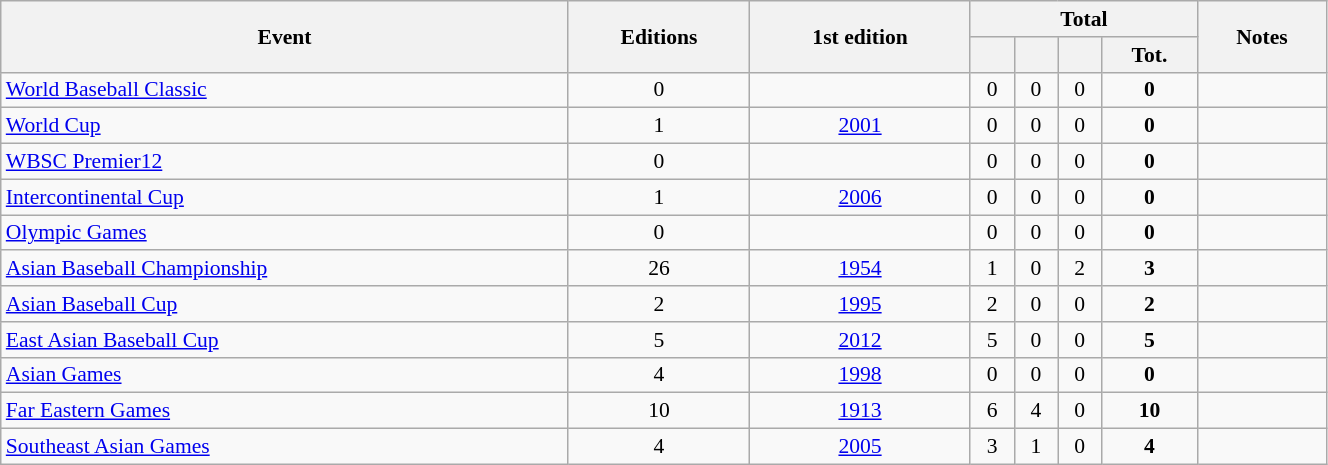<table class="wikitable" width=70% style="font-size:90%; text-align:center;">
<tr>
<th rowspan=2>Event</th>
<th rowspan=2>Editions</th>
<th rowspan=2>1st edition</th>
<th colspan=4>Total</th>
<th rowspan=2>Notes</th>
</tr>
<tr>
<th></th>
<th></th>
<th></th>
<th><strong>Tot.</strong></th>
</tr>
<tr>
<td align=left><a href='#'>World Baseball Classic</a></td>
<td>0</td>
<td></td>
<td>0</td>
<td>0</td>
<td>0</td>
<td><strong>0</strong></td>
<td></td>
</tr>
<tr>
<td align=left><a href='#'>World Cup</a></td>
<td>1</td>
<td><a href='#'>2001</a></td>
<td>0</td>
<td>0</td>
<td>0</td>
<td><strong>0</strong></td>
<td></td>
</tr>
<tr>
<td align=left><a href='#'>WBSC Premier12</a></td>
<td>0</td>
<td></td>
<td>0</td>
<td>0</td>
<td>0</td>
<td><strong>0</strong></td>
<td></td>
</tr>
<tr>
<td align=left><a href='#'>Intercontinental Cup</a></td>
<td>1</td>
<td><a href='#'>2006</a></td>
<td>0</td>
<td>0</td>
<td>0</td>
<td><strong>0</strong></td>
<td></td>
</tr>
<tr>
<td align=left><a href='#'>Olympic Games</a></td>
<td>0</td>
<td></td>
<td>0</td>
<td>0</td>
<td>0</td>
<td><strong>0</strong></td>
<td></td>
</tr>
<tr>
<td align=left><a href='#'>Asian Baseball Championship</a></td>
<td>26</td>
<td><a href='#'>1954</a></td>
<td>1</td>
<td>0</td>
<td>2</td>
<td><strong>3</strong></td>
<td></td>
</tr>
<tr>
<td align=left><a href='#'>Asian Baseball Cup</a></td>
<td>2</td>
<td><a href='#'>1995</a></td>
<td>2</td>
<td>0</td>
<td>0</td>
<td><strong>2</strong></td>
<td></td>
</tr>
<tr>
<td align=left><a href='#'>East Asian Baseball Cup</a></td>
<td>5</td>
<td><a href='#'>2012</a></td>
<td>5</td>
<td>0</td>
<td>0</td>
<td><strong>5</strong></td>
<td></td>
</tr>
<tr>
<td align=left><a href='#'>Asian Games</a></td>
<td>4</td>
<td><a href='#'>1998</a></td>
<td>0</td>
<td>0</td>
<td>0</td>
<td><strong>0</strong></td>
<td></td>
</tr>
<tr>
<td align=left><a href='#'>Far Eastern Games</a></td>
<td>10</td>
<td><a href='#'>1913</a></td>
<td>6</td>
<td>4</td>
<td>0</td>
<td><strong>10</strong></td>
<td></td>
</tr>
<tr>
<td align=left><a href='#'>Southeast Asian Games</a></td>
<td>4</td>
<td><a href='#'>2005</a></td>
<td>3</td>
<td>1</td>
<td>0</td>
<td><strong>4</strong></td>
<td></td>
</tr>
</table>
